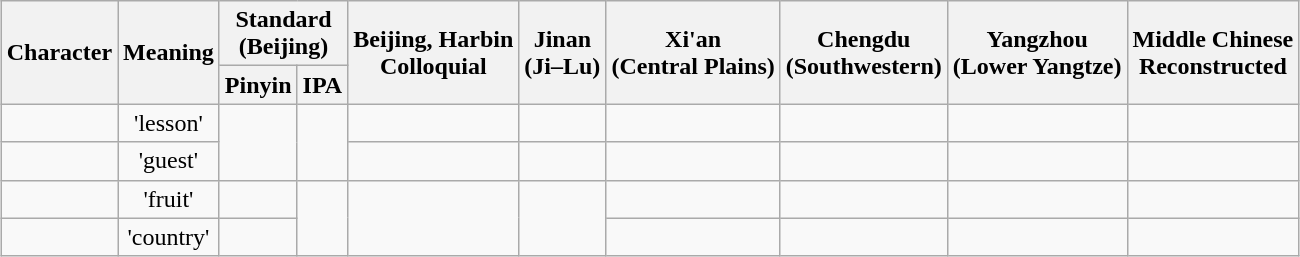<table class="wikitable" style="text-align:center; margin:1em auto 1em auto">
<tr>
<th rowspan=2>Character</th>
<th rowspan=2>Meaning</th>
<th colspan=2>Standard<br>(Beijing)</th>
<th rowspan=2>Beijing, Harbin<br>Colloquial</th>
<th rowspan=2>Jinan<br>(Ji–Lu)</th>
<th rowspan=2>Xi'an<br>(Central Plains)</th>
<th rowspan=2>Chengdu<br>(Southwestern)</th>
<th rowspan=2>Yangzhou<br>(Lower Yangtze)</th>
<th rowspan=2>Middle Chinese<br>Reconstructed</th>
</tr>
<tr>
<th>Pinyin</th>
<th>IPA</th>
</tr>
<tr>
<td></td>
<td>'lesson'</td>
<td rowspan=2></td>
<td rowspan=2></td>
<td></td>
<td></td>
<td></td>
<td></td>
<td></td>
<td></td>
</tr>
<tr>
<td></td>
<td>'guest'</td>
<td></td>
<td></td>
<td></td>
<td></td>
<td></td>
<td></td>
</tr>
<tr>
<td></td>
<td>'fruit'</td>
<td></td>
<td rowspan=2></td>
<td rowspan=2></td>
<td rowspan=2></td>
<td></td>
<td></td>
<td></td>
<td></td>
</tr>
<tr>
<td></td>
<td>'country'</td>
<td></td>
<td></td>
<td></td>
<td></td>
<td></td>
</tr>
</table>
